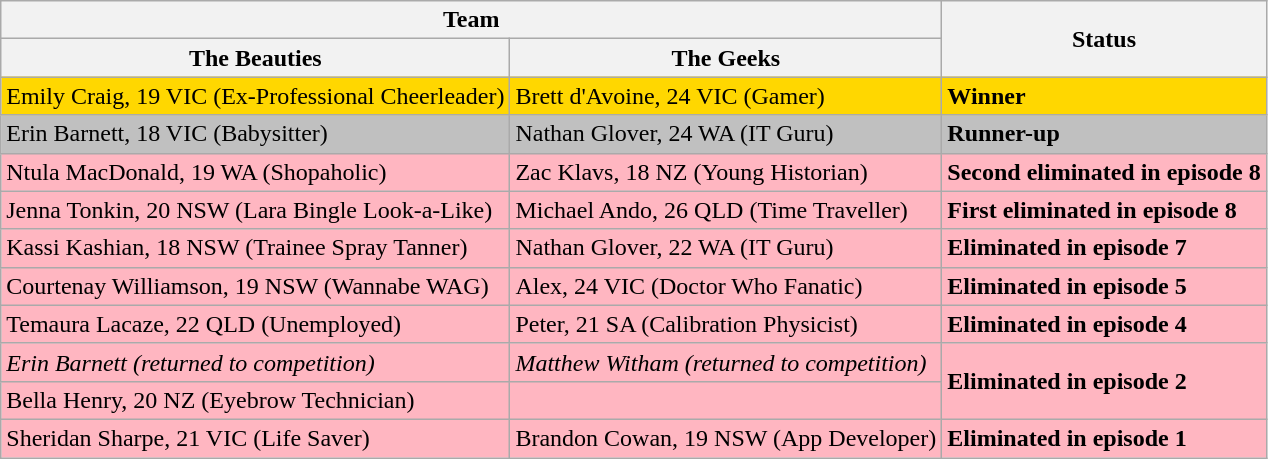<table class="wikitable">
<tr>
<th colspan="2">Team</th>
<th rowspan="2">Status</th>
</tr>
<tr>
<th>The Beauties</th>
<th>The Geeks</th>
</tr>
<tr style="background:gold;">
<td>Emily Craig, 19 VIC (Ex-Professional Cheerleader)</td>
<td>Brett d'Avoine, 24 VIC (Gamer)</td>
<td><strong>Winner</strong></td>
</tr>
<tr style="background:silver;">
<td>Erin Barnett, 18 VIC (Babysitter)</td>
<td>Nathan Glover, 24 WA (IT Guru)</td>
<td><strong>Runner-up</strong></td>
</tr>
<tr style="background:lightpink;">
<td>Ntula MacDonald, 19 WA (Shopaholic)</td>
<td>Zac Klavs, 18 NZ (Young Historian)</td>
<td><strong>Second eliminated in episode 8</strong></td>
</tr>
<tr style="background:lightpink;">
<td>Jenna Tonkin, 20 NSW (Lara Bingle Look-a-Like)</td>
<td>Michael Ando, 26 QLD (Time Traveller)</td>
<td><strong>First eliminated in episode 8</strong></td>
</tr>
<tr style="background:lightpink;">
<td>Kassi Kashian, 18 NSW (Trainee Spray Tanner)</td>
<td>Nathan Glover, 22 WA (IT Guru)</td>
<td><strong>Eliminated in episode 7</strong></td>
</tr>
<tr style="background:lightpink;">
<td>Courtenay Williamson, 19 NSW (Wannabe WAG)</td>
<td>Alex, 24 VIC (Doctor Who Fanatic)</td>
<td><strong>Eliminated in episode 5</strong></td>
</tr>
<tr style="background:lightpink;">
<td>Temaura Lacaze, 22 QLD (Unemployed)</td>
<td>Peter, 21 SA (Calibration Physicist)</td>
<td><strong>Eliminated in episode 4</strong></td>
</tr>
<tr style="background:lightpink;">
<td><em>Erin Barnett (returned to competition)</em></td>
<td><em>Matthew Witham (returned to competition)</em></td>
<td rowspan="2"><strong>Eliminated in episode 2</strong></td>
</tr>
<tr style="background:lightpink;">
<td>Bella Henry, 20 NZ (Eyebrow Technician)</td>
<td></td>
</tr>
<tr style="background:lightpink;">
<td>Sheridan Sharpe, 21 VIC (Life Saver)</td>
<td>Brandon Cowan, 19 NSW (App Developer)</td>
<td><strong>Eliminated in episode 1</strong></td>
</tr>
</table>
